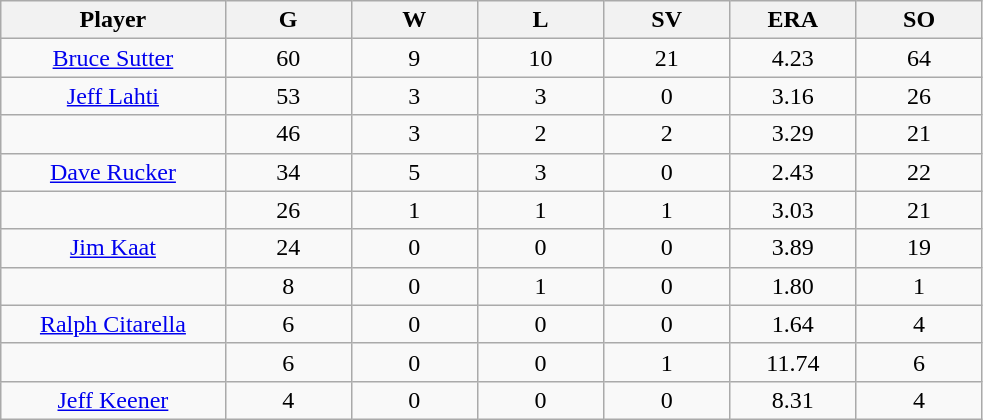<table class="wikitable sortable">
<tr>
<th bgcolor="#DDDDFF" width="16%">Player</th>
<th bgcolor="#DDDDFF" width="9%">G</th>
<th bgcolor="#DDDDFF" width="9%">W</th>
<th bgcolor="#DDDDFF" width="9%">L</th>
<th bgcolor="#DDDDFF" width="9%">SV</th>
<th bgcolor="#DDDDFF" width="9%">ERA</th>
<th bgcolor="#DDDDFF" width="9%">SO</th>
</tr>
<tr align="center">
<td><a href='#'>Bruce Sutter</a></td>
<td>60</td>
<td>9</td>
<td>10</td>
<td>21</td>
<td>4.23</td>
<td>64</td>
</tr>
<tr align=center>
<td><a href='#'>Jeff Lahti</a></td>
<td>53</td>
<td>3</td>
<td>3</td>
<td>0</td>
<td>3.16</td>
<td>26</td>
</tr>
<tr align=center>
<td></td>
<td>46</td>
<td>3</td>
<td>2</td>
<td>2</td>
<td>3.29</td>
<td>21</td>
</tr>
<tr align="center">
<td><a href='#'>Dave Rucker</a></td>
<td>34</td>
<td>5</td>
<td>3</td>
<td>0</td>
<td>2.43</td>
<td>22</td>
</tr>
<tr align=center>
<td></td>
<td>26</td>
<td>1</td>
<td>1</td>
<td>1</td>
<td>3.03</td>
<td>21</td>
</tr>
<tr align="center">
<td><a href='#'>Jim Kaat</a></td>
<td>24</td>
<td>0</td>
<td>0</td>
<td>0</td>
<td>3.89</td>
<td>19</td>
</tr>
<tr align=center>
<td></td>
<td>8</td>
<td>0</td>
<td>1</td>
<td>0</td>
<td>1.80</td>
<td>1</td>
</tr>
<tr align="center">
<td><a href='#'>Ralph Citarella</a></td>
<td>6</td>
<td>0</td>
<td>0</td>
<td>0</td>
<td>1.64</td>
<td>4</td>
</tr>
<tr align=center>
<td></td>
<td>6</td>
<td>0</td>
<td>0</td>
<td>1</td>
<td>11.74</td>
<td>6</td>
</tr>
<tr align="center">
<td><a href='#'>Jeff Keener</a></td>
<td>4</td>
<td>0</td>
<td>0</td>
<td>0</td>
<td>8.31</td>
<td>4</td>
</tr>
</table>
